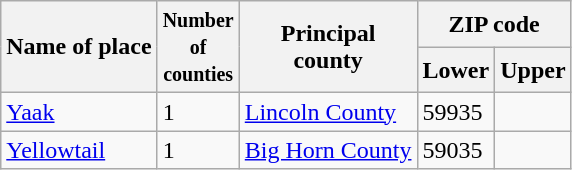<table class=wikitable>
<tr>
<th rowspan=2>Name of place</th>
<th rowspan=2><small>Number <br>of<br>counties</small></th>
<th rowspan=2>Principal <br> county</th>
<th colspan=2>ZIP code</th>
</tr>
<tr>
<th>Lower</th>
<th>Upper</th>
</tr>
<tr>
<td><a href='#'>Yaak</a></td>
<td>1</td>
<td><a href='#'>Lincoln County</a></td>
<td>59935</td>
<td></td>
</tr>
<tr>
<td><a href='#'>Yellowtail</a></td>
<td>1</td>
<td><a href='#'>Big Horn County</a></td>
<td>59035</td>
<td></td>
</tr>
</table>
